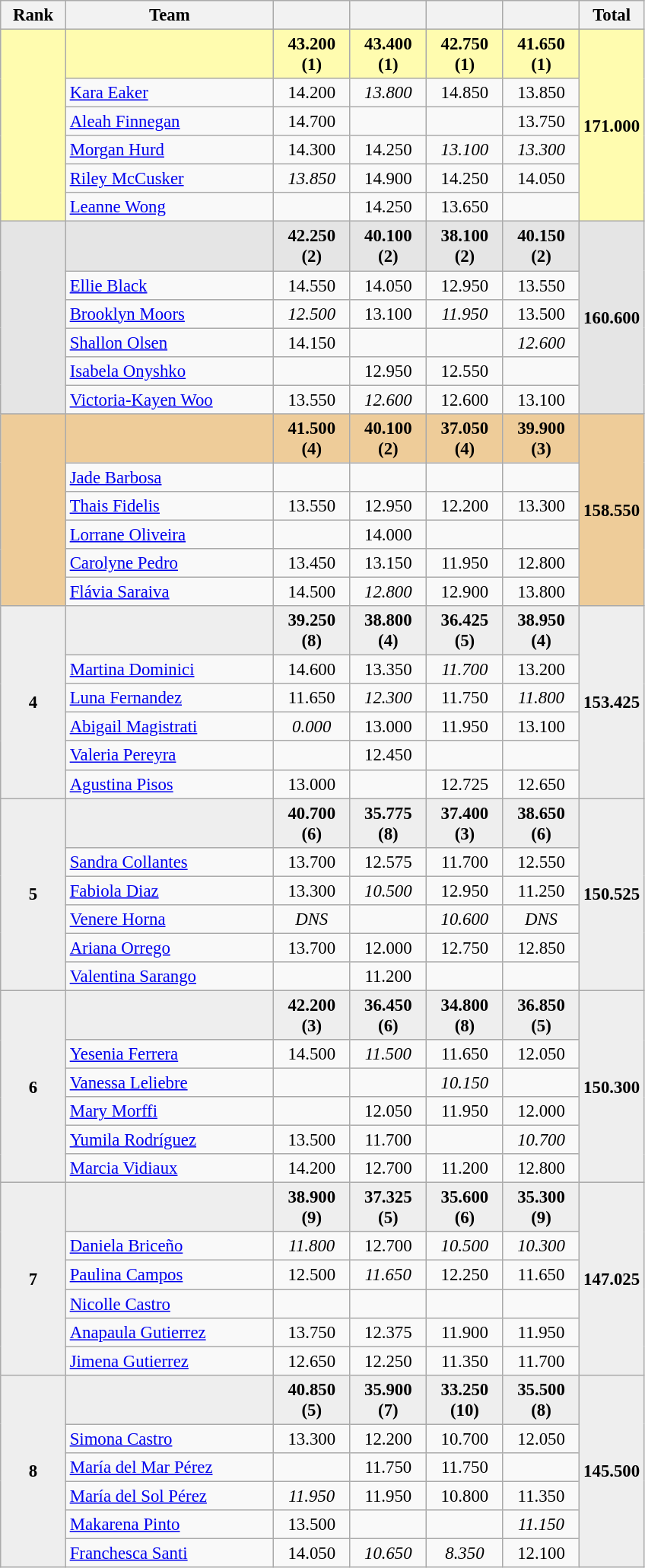<table class="wikitable sortable" style="text-align:center; font-size:95%">
<tr>
<th scope="col" style="width:50px;">Rank</th>
<th scope="col" style="width:175px;">Team</th>
<th scope="col" style="width:60px;"></th>
<th scope="col" style="width:60px;"></th>
<th scope="col" style="width:60px;"></th>
<th scope="col" style="width:60px;"></th>
<th>Total</th>
</tr>
<tr style="background:#fffcaf;">
<td rowspan="6"></td>
<td style="text-align:left;"></td>
<td><strong>43.200 (1)</strong></td>
<td><strong>43.400 (1)</strong></td>
<td><strong>42.750 (1)</strong></td>
<td><strong>41.650 (1)</strong></td>
<td rowspan="6"><strong>171.000</strong></td>
</tr>
<tr>
<td style="text-align:left;"><a href='#'>Kara Eaker</a></td>
<td>14.200</td>
<td><em>13.800</em></td>
<td>14.850</td>
<td>13.850</td>
</tr>
<tr>
<td style="text-align:left;"><a href='#'>Aleah Finnegan</a></td>
<td>14.700</td>
<td></td>
<td></td>
<td>13.750</td>
</tr>
<tr>
<td style="text-align:left;"><a href='#'>Morgan Hurd</a></td>
<td>14.300</td>
<td>14.250</td>
<td><em>13.100</em></td>
<td><em>13.300</em></td>
</tr>
<tr>
<td style="text-align:left;"><a href='#'>Riley McCusker</a></td>
<td><em>13.850</em></td>
<td>14.900</td>
<td>14.250</td>
<td>14.050</td>
</tr>
<tr>
<td style="text-align:left;"><a href='#'>Leanne Wong</a></td>
<td></td>
<td>14.250</td>
<td>13.650</td>
<td></td>
</tr>
<tr style="background:#e5e5e5;">
<td rowspan="6"></td>
<td style="text-align:left;"></td>
<td><strong>42.250 (2)</strong></td>
<td><strong>40.100 (2)</strong></td>
<td><strong>38.100 (2)</strong></td>
<td><strong>40.150 (2)</strong></td>
<td rowspan="6"><strong>160.600</strong></td>
</tr>
<tr>
<td style="text-align:left;"><a href='#'>Ellie Black</a></td>
<td>14.550</td>
<td>14.050</td>
<td>12.950</td>
<td>13.550</td>
</tr>
<tr>
<td style="text-align:left;"><a href='#'>Brooklyn Moors</a></td>
<td><em>12.500</em></td>
<td>13.100</td>
<td><em>11.950</em></td>
<td>13.500</td>
</tr>
<tr>
<td style="text-align:left;"><a href='#'>Shallon Olsen</a></td>
<td>14.150</td>
<td></td>
<td></td>
<td><em>12.600</em></td>
</tr>
<tr>
<td style="text-align:left;"><a href='#'>Isabela Onyshko</a></td>
<td></td>
<td>12.950</td>
<td>12.550</td>
<td></td>
</tr>
<tr>
<td style="text-align:left;"><a href='#'>Victoria-Kayen Woo</a></td>
<td>13.550</td>
<td><em>12.600</em></td>
<td>12.600</td>
<td>13.100</td>
</tr>
<tr style="background:#ec9;">
<td rowspan="6"></td>
<td style="text-align:left;"></td>
<td><strong>41.500 (4)</strong></td>
<td><strong>40.100 (2)</strong></td>
<td><strong>37.050 (4)</strong></td>
<td><strong>39.900 (3)</strong></td>
<td rowspan="6"><strong>158.550</strong></td>
</tr>
<tr>
<td style="text-align:left;"><a href='#'>Jade Barbosa</a></td>
<td></td>
<td></td>
<td></td>
<td></td>
</tr>
<tr>
<td style="text-align:left;"><a href='#'>Thais Fidelis</a></td>
<td>13.550</td>
<td>12.950</td>
<td>12.200</td>
<td>13.300</td>
</tr>
<tr>
<td style="text-align:left;"><a href='#'>Lorrane Oliveira</a></td>
<td></td>
<td>14.000</td>
<td></td>
<td></td>
</tr>
<tr>
<td style="text-align:left;"><a href='#'>Carolyne Pedro</a></td>
<td>13.450</td>
<td>13.150</td>
<td>11.950</td>
<td>12.800</td>
</tr>
<tr>
<td style="text-align:left;"><a href='#'>Flávia Saraiva</a></td>
<td>14.500</td>
<td><em>12.800</em></td>
<td>12.900</td>
<td>13.800</td>
</tr>
<tr style="background:#eee;">
<td rowspan="6"><strong>4</strong></td>
<td style="text-align:left;"></td>
<td><strong>39.250 (8)</strong></td>
<td><strong>38.800 (4)</strong></td>
<td><strong>36.425 (5)</strong></td>
<td><strong>38.950 (4)</strong></td>
<td rowspan="6"><strong>153.425</strong></td>
</tr>
<tr>
<td style="text-align:left;"><a href='#'>Martina Dominici</a></td>
<td>14.600</td>
<td>13.350</td>
<td><em>11.700</em></td>
<td>13.200</td>
</tr>
<tr>
<td style="text-align:left;"><a href='#'>Luna Fernandez</a></td>
<td>11.650</td>
<td><em>12.300</em></td>
<td>11.750</td>
<td><em>11.800</em></td>
</tr>
<tr>
<td style="text-align:left;"><a href='#'>Abigail Magistrati</a></td>
<td><em>0.000</em></td>
<td>13.000</td>
<td>11.950</td>
<td>13.100</td>
</tr>
<tr>
<td style="text-align:left;"><a href='#'>Valeria Pereyra</a></td>
<td></td>
<td>12.450</td>
<td></td>
<td></td>
</tr>
<tr>
<td style="text-align:left;"><a href='#'>Agustina Pisos</a></td>
<td>13.000</td>
<td></td>
<td>12.725</td>
<td>12.650</td>
</tr>
<tr style="background:#eee;">
<td rowspan="6"><strong>5</strong></td>
<td style="text-align:left;"></td>
<td><strong>40.700 (6)</strong></td>
<td><strong>35.775 (8)</strong></td>
<td><strong>37.400 (3)</strong></td>
<td><strong>38.650 (6)</strong></td>
<td rowspan="6"><strong>150.525</strong></td>
</tr>
<tr>
<td style="text-align:left;"><a href='#'>Sandra Collantes</a></td>
<td>13.700</td>
<td>12.575</td>
<td>11.700</td>
<td>12.550</td>
</tr>
<tr>
<td style="text-align:left;"><a href='#'>Fabiola Diaz</a></td>
<td>13.300</td>
<td><em>10.500</em></td>
<td>12.950</td>
<td>11.250</td>
</tr>
<tr>
<td style="text-align:left;"><a href='#'>Venere Horna</a></td>
<td><em>DNS</em></td>
<td></td>
<td><em>10.600</em></td>
<td><em>DNS</em></td>
</tr>
<tr>
<td style="text-align:left;"><a href='#'>Ariana Orrego</a></td>
<td>13.700</td>
<td>12.000</td>
<td>12.750</td>
<td>12.850</td>
</tr>
<tr>
<td style="text-align:left;"><a href='#'>Valentina Sarango</a></td>
<td></td>
<td>11.200</td>
<td></td>
<td></td>
</tr>
<tr style="background:#eee;">
<td rowspan="6"><strong>6</strong></td>
<td style="text-align:left;"></td>
<td><strong>42.200 (3)</strong></td>
<td><strong>36.450 (6)</strong></td>
<td><strong>34.800 (8)</strong></td>
<td><strong>36.850 (5)</strong></td>
<td rowspan="6"><strong>150.300</strong></td>
</tr>
<tr>
<td style="text-align:left;"><a href='#'>Yesenia Ferrera</a></td>
<td>14.500</td>
<td><em>11.500</em></td>
<td>11.650</td>
<td>12.050</td>
</tr>
<tr>
<td style="text-align:left;"><a href='#'>Vanessa Leliebre</a></td>
<td></td>
<td></td>
<td><em>10.150</em></td>
<td></td>
</tr>
<tr>
<td style="text-align:left;"><a href='#'>Mary Morffi</a></td>
<td></td>
<td>12.050</td>
<td>11.950</td>
<td>12.000</td>
</tr>
<tr>
<td style="text-align:left;"><a href='#'>Yumila Rodríguez</a></td>
<td>13.500</td>
<td>11.700</td>
<td></td>
<td><em>10.700</em></td>
</tr>
<tr>
<td style="text-align:left;"><a href='#'>Marcia Vidiaux</a></td>
<td>14.200</td>
<td>12.700</td>
<td>11.200</td>
<td>12.800</td>
</tr>
<tr style="background:#eee;">
<td rowspan="6"><strong>7</strong></td>
<td style="text-align:left;"></td>
<td><strong>38.900 (9)</strong></td>
<td><strong>37.325 (5)</strong></td>
<td><strong>35.600 (6)</strong></td>
<td><strong>35.300 (9)</strong></td>
<td rowspan="6"><strong>147.025</strong></td>
</tr>
<tr>
<td style="text-align:left;"><a href='#'>Daniela Briceño</a></td>
<td><em>11.800</em></td>
<td>12.700</td>
<td><em>10.500</em></td>
<td><em>10.300</em></td>
</tr>
<tr>
<td style="text-align:left;"><a href='#'>Paulina Campos</a></td>
<td>12.500</td>
<td><em>11.650</em></td>
<td>12.250</td>
<td>11.650</td>
</tr>
<tr>
<td style="text-align:left;"><a href='#'>Nicolle Castro</a></td>
<td></td>
<td></td>
<td></td>
<td></td>
</tr>
<tr>
<td style="text-align:left;"><a href='#'>Anapaula Gutierrez</a></td>
<td>13.750</td>
<td>12.375</td>
<td>11.900</td>
<td>11.950</td>
</tr>
<tr>
<td style="text-align:left;"><a href='#'>Jimena Gutierrez</a></td>
<td>12.650</td>
<td>12.250</td>
<td>11.350</td>
<td>11.700</td>
</tr>
<tr style="background:#eee;">
<td rowspan="6"><strong>8</strong></td>
<td style="text-align:left;"></td>
<td><strong>40.850 (5)</strong></td>
<td><strong>35.900 (7)</strong></td>
<td><strong>33.250 (10)</strong></td>
<td><strong>35.500 (8)</strong></td>
<td rowspan="6"><strong>145.500</strong></td>
</tr>
<tr>
<td style="text-align:left;"><a href='#'>Simona Castro</a></td>
<td>13.300</td>
<td>12.200</td>
<td>10.700</td>
<td>12.050</td>
</tr>
<tr>
<td style="text-align:left;"><a href='#'>María del Mar Pérez</a></td>
<td></td>
<td>11.750</td>
<td>11.750</td>
<td></td>
</tr>
<tr>
<td style="text-align:left;"><a href='#'>María del Sol Pérez</a></td>
<td><em>11.950</em></td>
<td>11.950</td>
<td>10.800</td>
<td>11.350</td>
</tr>
<tr>
<td style="text-align:left;"><a href='#'>Makarena Pinto</a></td>
<td>13.500</td>
<td></td>
<td></td>
<td><em>11.150</em></td>
</tr>
<tr>
<td style="text-align:left;"><a href='#'>Franchesca Santi</a></td>
<td>14.050</td>
<td><em>10.650</em></td>
<td><em>8.350</em></td>
<td>12.100</td>
</tr>
</table>
